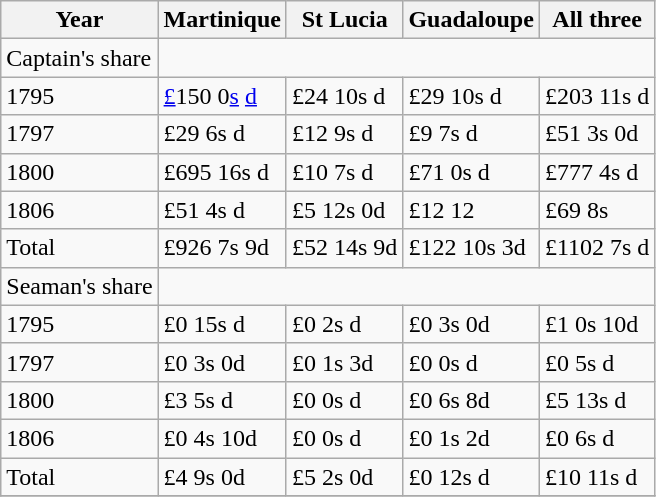<table class="sortable wikitable">
<tr>
<th>Year</th>
<th>Martinique</th>
<th>St Lucia</th>
<th>Guadaloupe</th>
<th>All three</th>
</tr>
<tr>
<td>Captain's share</td>
</tr>
<tr>
<td>1795</td>
<td><a href='#'>£</a>150 0<a href='#'>s</a> <a href='#'>d</a></td>
<td>£24 10s d</td>
<td>£29 10s d</td>
<td>£203 11s d</td>
</tr>
<tr>
<td>1797</td>
<td>£29 6s d</td>
<td>£12 9s d</td>
<td>£9 7s d</td>
<td>£51 3s 0d</td>
</tr>
<tr>
<td>1800</td>
<td>£695 16s d</td>
<td>£10 7s d</td>
<td>£71 0s d</td>
<td>£777 4s d</td>
</tr>
<tr>
<td>1806</td>
<td>£51 4s d</td>
<td>£5 12s 0d</td>
<td>£12 12 </td>
<td>£69 8s </td>
</tr>
<tr>
<td>Total</td>
<td>£926 7s 9d</td>
<td>£52 14s 9d</td>
<td>£122 10s 3d</td>
<td>£1102 7s d</td>
</tr>
<tr>
<td>Seaman's share</td>
</tr>
<tr>
<td>1795</td>
<td>£0 15s d</td>
<td>£0 2s d</td>
<td>£0 3s 0d</td>
<td>£1 0s 10d</td>
</tr>
<tr>
<td>1797</td>
<td>£0 3s 0d</td>
<td>£0 1s 3d</td>
<td>£0 0s d</td>
<td>£0 5s d</td>
</tr>
<tr>
<td>1800</td>
<td>£3 5s d</td>
<td>£0 0s d</td>
<td>£0 6s 8d</td>
<td>£5 13s d</td>
</tr>
<tr>
<td>1806</td>
<td>£0 4s 10d</td>
<td>£0 0s d</td>
<td>£0 1s 2d</td>
<td>£0 6s d</td>
</tr>
<tr>
<td>Total</td>
<td>£4 9s 0d</td>
<td>£5 2s 0d</td>
<td>£0 12s d</td>
<td>£10 11s d</td>
</tr>
<tr>
</tr>
</table>
